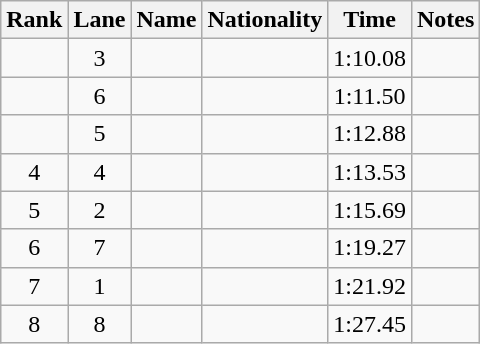<table class="wikitable sortable" style="text-align:center">
<tr>
<th>Rank</th>
<th>Lane</th>
<th>Name</th>
<th>Nationality</th>
<th>Time</th>
<th>Notes</th>
</tr>
<tr>
<td></td>
<td>3</td>
<td align=left></td>
<td align=left></td>
<td>1:10.08</td>
<td><strong></strong></td>
</tr>
<tr>
<td></td>
<td>6</td>
<td align=left></td>
<td align=left></td>
<td>1:11.50</td>
<td></td>
</tr>
<tr>
<td></td>
<td>5</td>
<td align=left></td>
<td align=left></td>
<td>1:12.88</td>
<td></td>
</tr>
<tr>
<td>4</td>
<td>4</td>
<td align=left></td>
<td align=left></td>
<td>1:13.53</td>
<td></td>
</tr>
<tr>
<td>5</td>
<td>2</td>
<td align=left></td>
<td align=left></td>
<td>1:15.69</td>
<td></td>
</tr>
<tr>
<td>6</td>
<td>7</td>
<td align=left></td>
<td align=left></td>
<td>1:19.27</td>
<td></td>
</tr>
<tr>
<td>7</td>
<td>1</td>
<td align=left></td>
<td align=left></td>
<td>1:21.92</td>
<td></td>
</tr>
<tr>
<td>8</td>
<td>8</td>
<td align=left></td>
<td align=left></td>
<td>1:27.45</td>
<td></td>
</tr>
</table>
